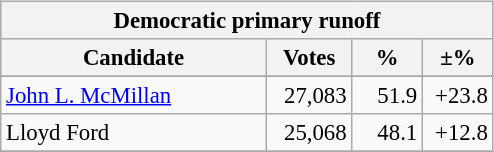<table class="wikitable" align="left" style="margin: 1em 1em 1em 0; font-size: 95%;">
<tr>
<th colspan="4">Democratic primary runoff</th>
</tr>
<tr>
<th colspan="1" style="width: 170px">Candidate</th>
<th style="width: 50px">Votes</th>
<th style="width: 40px">%</th>
<th style="width: 40px">±%</th>
</tr>
<tr>
</tr>
<tr>
<td><a href='#'>John L. McMillan</a></td>
<td align="right">27,083</td>
<td align="right">51.9</td>
<td align="right">+23.8</td>
</tr>
<tr>
<td>Lloyd Ford</td>
<td align="right">25,068</td>
<td align="right">48.1</td>
<td align="right">+12.8</td>
</tr>
<tr>
</tr>
</table>
